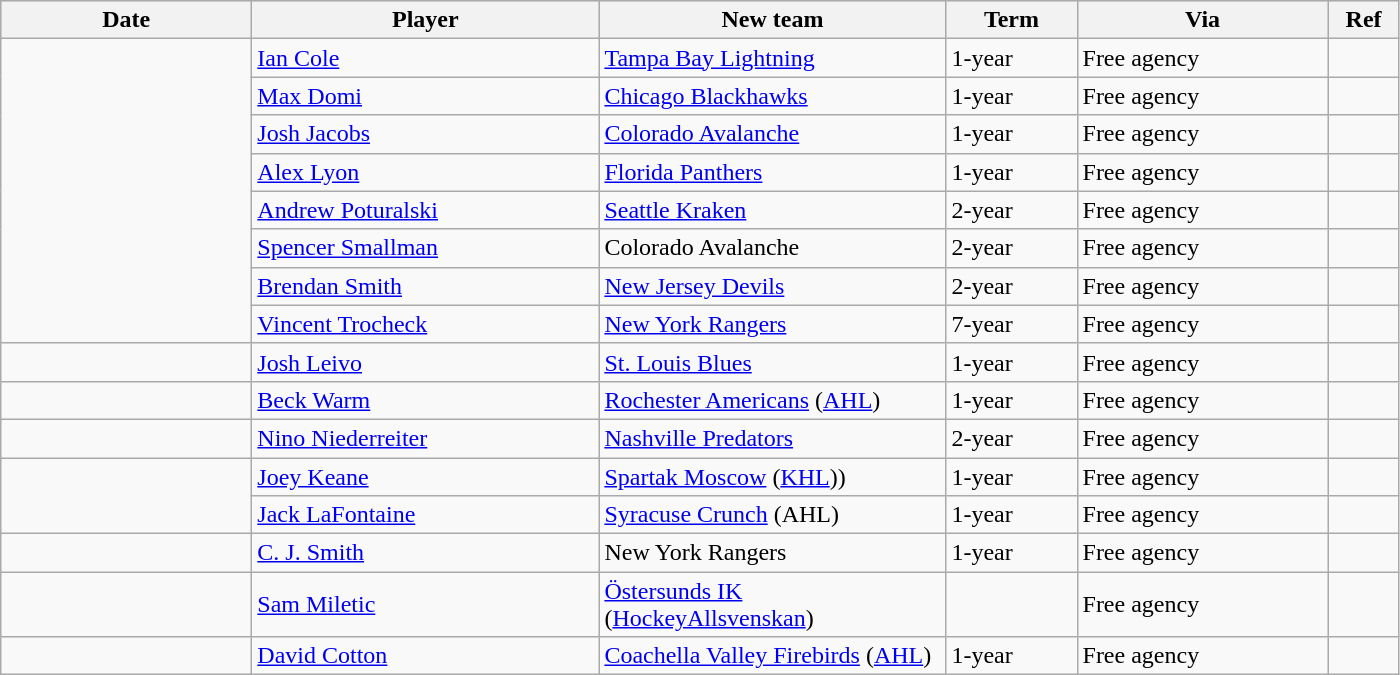<table class="wikitable">
<tr style="background:#ddd; text-align:center;">
<th style="width: 10em;">Date</th>
<th style="width: 14em;">Player</th>
<th style="width: 14em;">New team</th>
<th style="width: 5em;">Term</th>
<th style="width: 10em;">Via</th>
<th style="width: 2.5em;">Ref</th>
</tr>
<tr>
<td rowspan=8></td>
<td><a href='#'>Ian Cole</a></td>
<td><a href='#'>Tampa Bay Lightning</a></td>
<td>1-year</td>
<td>Free agency</td>
<td></td>
</tr>
<tr>
<td><a href='#'>Max Domi</a></td>
<td><a href='#'>Chicago Blackhawks</a></td>
<td>1-year</td>
<td>Free agency</td>
<td></td>
</tr>
<tr>
<td><a href='#'>Josh Jacobs</a></td>
<td><a href='#'>Colorado Avalanche</a></td>
<td>1-year</td>
<td>Free agency</td>
<td></td>
</tr>
<tr>
<td><a href='#'>Alex Lyon</a></td>
<td><a href='#'>Florida Panthers</a></td>
<td>1-year</td>
<td>Free agency</td>
<td></td>
</tr>
<tr>
<td><a href='#'>Andrew Poturalski</a></td>
<td><a href='#'>Seattle Kraken</a></td>
<td>2-year</td>
<td>Free agency</td>
<td></td>
</tr>
<tr>
<td><a href='#'>Spencer Smallman</a></td>
<td>Colorado Avalanche</td>
<td>2-year</td>
<td>Free agency</td>
<td></td>
</tr>
<tr>
<td><a href='#'>Brendan Smith</a></td>
<td><a href='#'>New Jersey Devils</a></td>
<td>2-year</td>
<td>Free agency</td>
<td></td>
</tr>
<tr>
<td><a href='#'>Vincent Trocheck</a></td>
<td><a href='#'>New York Rangers</a></td>
<td>7-year</td>
<td>Free agency</td>
<td></td>
</tr>
<tr>
<td></td>
<td><a href='#'>Josh Leivo</a></td>
<td><a href='#'>St. Louis Blues</a></td>
<td>1-year</td>
<td>Free agency</td>
<td></td>
</tr>
<tr>
<td></td>
<td><a href='#'>Beck Warm</a></td>
<td><a href='#'>Rochester Americans</a> (<a href='#'>AHL</a>)</td>
<td>1-year</td>
<td>Free agency</td>
<td></td>
</tr>
<tr>
<td></td>
<td><a href='#'>Nino Niederreiter</a></td>
<td><a href='#'>Nashville Predators</a></td>
<td>2-year</td>
<td>Free agency</td>
<td></td>
</tr>
<tr>
<td rowspan=2></td>
<td><a href='#'>Joey Keane</a></td>
<td><a href='#'>Spartak Moscow</a> (<a href='#'>KHL</a>))</td>
<td>1-year</td>
<td>Free agency</td>
<td></td>
</tr>
<tr>
<td><a href='#'>Jack LaFontaine</a></td>
<td><a href='#'>Syracuse Crunch</a> (AHL)</td>
<td>1-year</td>
<td>Free agency</td>
<td></td>
</tr>
<tr>
<td></td>
<td><a href='#'>C. J. Smith</a></td>
<td>New York Rangers</td>
<td>1-year</td>
<td>Free agency</td>
<td></td>
</tr>
<tr>
<td></td>
<td><a href='#'>Sam Miletic</a></td>
<td><a href='#'>Östersunds IK</a> (<a href='#'>HockeyAllsvenskan</a>)</td>
<td></td>
<td>Free agency</td>
<td></td>
</tr>
<tr>
<td></td>
<td><a href='#'>David Cotton</a></td>
<td><a href='#'>Coachella Valley Firebirds</a> (<a href='#'>AHL</a>)</td>
<td>1-year</td>
<td>Free agency</td>
<td></td>
</tr>
</table>
